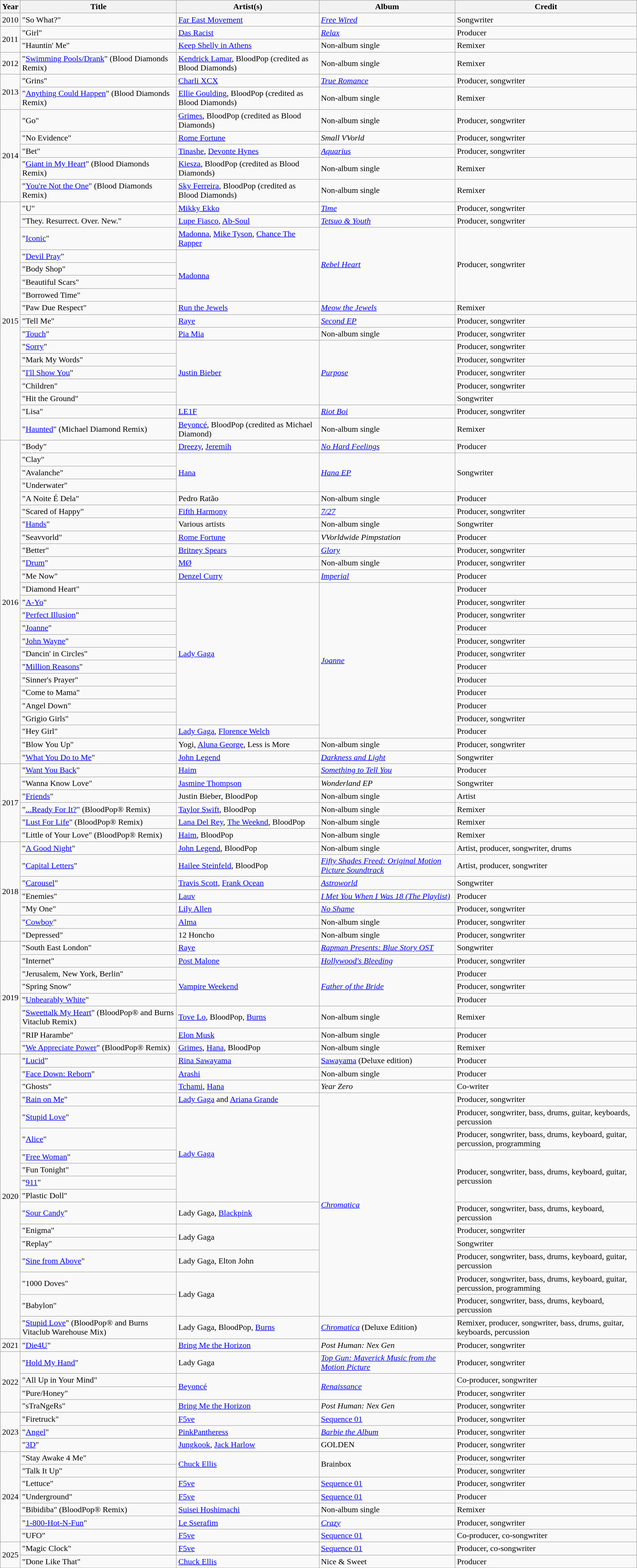<table class="wikitable sortable">
<tr>
<th>Year</th>
<th>Title</th>
<th>Artist(s)</th>
<th>Album</th>
<th>Credit</th>
</tr>
<tr>
<td>2010</td>
<td>"So What?"</td>
<td><a href='#'>Far East Movement</a></td>
<td><em><a href='#'>Free Wired</a></em></td>
<td>Songwriter</td>
</tr>
<tr>
<td rowspan="2">2011</td>
<td>"Girl"</td>
<td><a href='#'>Das Racist</a></td>
<td><em><a href='#'>Relax</a></em></td>
<td>Producer</td>
</tr>
<tr>
<td>"Hauntin' Me"</td>
<td><a href='#'>Keep Shelly in Athens</a></td>
<td>Non-album single</td>
<td>Remixer</td>
</tr>
<tr>
<td>2012</td>
<td>"<a href='#'>Swimming Pools/Drank</a>" (Blood Diamonds Remix)</td>
<td><a href='#'>Kendrick Lamar</a>, BloodPop (credited as Blood Diamonds)</td>
<td>Non-album single</td>
<td>Remixer</td>
</tr>
<tr>
<td rowspan="2">2013</td>
<td>"Grins"</td>
<td><a href='#'>Charli XCX</a></td>
<td><em><a href='#'>True Romance</a></em></td>
<td>Producer, songwriter</td>
</tr>
<tr>
<td>"<a href='#'>Anything Could Happen</a>" (Blood Diamonds Remix)</td>
<td><a href='#'>Ellie Goulding</a>, BloodPop (credited as Blood Diamonds)</td>
<td>Non-album single</td>
<td>Remixer</td>
</tr>
<tr>
<td rowspan="5">2014</td>
<td>"Go"</td>
<td><a href='#'>Grimes</a>, BloodPop (credited as Blood Diamonds)</td>
<td>Non-album single</td>
<td>Producer, songwriter</td>
</tr>
<tr>
<td>"No Evidence"</td>
<td><a href='#'>Rome Fortune</a></td>
<td><em>Small VVorld</em></td>
<td>Producer, songwriter</td>
</tr>
<tr>
<td>"Bet"</td>
<td><a href='#'>Tinashe</a>, <a href='#'>Devonte Hynes</a></td>
<td><em><a href='#'>Aquarius</a></em></td>
<td>Producer, songwriter</td>
</tr>
<tr>
<td>"<a href='#'>Giant in My Heart</a>" (Blood Diamonds Remix)</td>
<td><a href='#'>Kiesza</a>, BloodPop (credited as Blood Diamonds)</td>
<td>Non-album single</td>
<td>Remixer</td>
</tr>
<tr>
<td>"<a href='#'>You're Not the One</a>" (Blood Diamonds Remix)</td>
<td><a href='#'>Sky Ferreira</a>, BloodPop (credited as Blood Diamonds)</td>
<td>Non-album single</td>
<td>Remixer</td>
</tr>
<tr>
<td rowspan="17">2015</td>
<td>"U"</td>
<td><a href='#'>Mikky Ekko</a></td>
<td><em><a href='#'>Time</a></em></td>
<td>Producer, songwriter</td>
</tr>
<tr>
<td>"They. Resurrect. Over. New."</td>
<td><a href='#'>Lupe Fiasco</a>, <a href='#'>Ab-Soul</a></td>
<td><em><a href='#'>Tetsuo & Youth</a></em></td>
<td>Producer, songwriter</td>
</tr>
<tr>
<td>"<a href='#'>Iconic</a>"</td>
<td><a href='#'>Madonna</a>, <a href='#'>Mike Tyson</a>, <a href='#'>Chance The Rapper</a></td>
<td rowspan="5"><em><a href='#'>Rebel Heart</a></em></td>
<td rowspan="5">Producer, songwriter</td>
</tr>
<tr>
<td>"<a href='#'>Devil Pray</a>"</td>
<td rowspan="4"><a href='#'>Madonna</a></td>
</tr>
<tr>
<td>"Body Shop"</td>
</tr>
<tr>
<td>"Beautiful Scars"</td>
</tr>
<tr>
<td>"Borrowed Time"</td>
</tr>
<tr>
<td>"Paw Due Respect"</td>
<td><a href='#'>Run the Jewels</a></td>
<td><em><a href='#'>Meow the Jewels</a></em></td>
<td>Remixer</td>
</tr>
<tr>
<td>"Tell Me"</td>
<td><a href='#'>Raye</a></td>
<td><em><a href='#'>Second EP</a></em></td>
<td>Producer, songwriter</td>
</tr>
<tr>
<td>"<a href='#'>Touch</a>"</td>
<td><a href='#'>Pia Mia</a></td>
<td>Non-album single</td>
<td>Producer, songwriter</td>
</tr>
<tr>
<td>"<a href='#'>Sorry</a>"</td>
<td rowspan="5"><a href='#'>Justin Bieber</a></td>
<td rowspan="5"><em><a href='#'>Purpose</a></em></td>
<td>Producer, songwriter</td>
</tr>
<tr>
<td>"Mark My Words"</td>
<td>Producer, songwriter</td>
</tr>
<tr>
<td>"<a href='#'>I'll Show You</a>"</td>
<td>Producer, songwriter</td>
</tr>
<tr>
<td>"Children"</td>
<td>Producer, songwriter</td>
</tr>
<tr>
<td>"Hit the Ground"</td>
<td>Songwriter</td>
</tr>
<tr>
<td>"Lisa"</td>
<td><a href='#'>LE1F</a></td>
<td><em><a href='#'>Riot Boi</a></em></td>
<td>Producer, songwriter</td>
</tr>
<tr>
<td>"<a href='#'>Haunted</a>" (Michael Diamond Remix)</td>
<td><a href='#'>Beyoncé</a>, BloodPop (credited as Michael Diamond)</td>
<td>Non-album single</td>
<td>Remixer</td>
</tr>
<tr>
<td rowspan="25">2016</td>
<td>"Body"</td>
<td><a href='#'>Dreezy</a>, <a href='#'>Jeremih</a></td>
<td><em><a href='#'>No Hard Feelings</a></em></td>
<td>Producer</td>
</tr>
<tr>
<td>"Clay"</td>
<td rowspan="3"><a href='#'>Hana</a></td>
<td rowspan="3"><em><a href='#'>Hana EP</a></em></td>
<td rowspan="3">Songwriter</td>
</tr>
<tr>
<td>"Avalanche"</td>
</tr>
<tr>
<td>"Underwater"</td>
</tr>
<tr>
<td>"A Noite É Dela"</td>
<td>Pedro Ratão</td>
<td>Non-album single</td>
<td>Producer</td>
</tr>
<tr>
<td>"Scared of Happy"</td>
<td><a href='#'>Fifth Harmony</a></td>
<td><em><a href='#'>7/27</a></em></td>
<td>Producer, songwriter</td>
</tr>
<tr>
<td>"<a href='#'>Hands</a>"</td>
<td>Various artists</td>
<td>Non-album single</td>
<td>Songwriter</td>
</tr>
<tr>
<td>"Seavvorld"</td>
<td><a href='#'>Rome Fortune</a></td>
<td><em>VVorldwide Pimpstation</em></td>
<td>Producer</td>
</tr>
<tr>
<td>"Better"</td>
<td><a href='#'>Britney Spears</a></td>
<td><em><a href='#'>Glory</a></em></td>
<td>Producer, songwriter</td>
</tr>
<tr>
<td>"<a href='#'>Drum</a>"</td>
<td><a href='#'>MØ</a></td>
<td>Non-album single</td>
<td>Producer, songwriter</td>
</tr>
<tr>
<td>"Me Now"</td>
<td><a href='#'>Denzel Curry</a></td>
<td><em><a href='#'>Imperial</a></em></td>
<td>Producer</td>
</tr>
<tr>
<td>"Diamond Heart"</td>
<td rowspan="11"><a href='#'>Lady Gaga</a></td>
<td rowspan="12"><em><a href='#'>Joanne</a></em></td>
<td>Producer</td>
</tr>
<tr>
<td>"<a href='#'>A-Yo</a>"</td>
<td>Producer, songwriter</td>
</tr>
<tr>
<td>"<a href='#'>Perfect Illusion</a>"</td>
<td>Producer, songwriter</td>
</tr>
<tr>
<td>"<a href='#'>Joanne</a>"</td>
<td>Producer</td>
</tr>
<tr>
<td>"<a href='#'>John Wayne</a>"</td>
<td>Producer, songwriter</td>
</tr>
<tr>
<td>"Dancin' in Circles"</td>
<td>Producer, songwriter</td>
</tr>
<tr>
<td>"<a href='#'>Million Reasons</a>"</td>
<td>Producer</td>
</tr>
<tr>
<td>"Sinner's Prayer"</td>
<td>Producer</td>
</tr>
<tr>
<td>"Come to Mama"</td>
<td>Producer</td>
</tr>
<tr>
<td>"Angel Down"</td>
<td>Producer</td>
</tr>
<tr>
<td>"Grigio Girls"</td>
<td>Producer, songwriter</td>
</tr>
<tr>
<td>"Hey Girl"</td>
<td><a href='#'>Lady Gaga</a>, <a href='#'>Florence Welch</a></td>
<td>Producer</td>
</tr>
<tr>
<td>"Blow You Up"</td>
<td>Yogi, <a href='#'>Aluna George</a>, Less is More</td>
<td>Non-album single</td>
<td>Producer, songwriter</td>
</tr>
<tr>
<td>"<a href='#'>What You Do to Me</a>"</td>
<td><a href='#'>John Legend</a></td>
<td><em><a href='#'>Darkness and Light</a></em></td>
<td>Songwriter</td>
</tr>
<tr>
<td rowspan="6">2017</td>
<td>"<a href='#'>Want You Back</a>"</td>
<td><a href='#'>Haim</a></td>
<td><em><a href='#'>Something to Tell You</a></em></td>
<td>Producer</td>
</tr>
<tr>
<td>"Wanna Know Love"</td>
<td><a href='#'>Jasmine Thompson</a></td>
<td><em>Wonderland EP</em></td>
<td>Songwriter</td>
</tr>
<tr>
<td>"<a href='#'>Friends</a>"</td>
<td>Justin Bieber, BloodPop</td>
<td>Non-album single</td>
<td>Artist</td>
</tr>
<tr>
<td>"<a href='#'>...Ready For It?</a>" (BloodPop® Remix)</td>
<td><a href='#'>Taylor Swift</a>, BloodPop</td>
<td>Non-album single</td>
<td>Remixer</td>
</tr>
<tr>
<td>"<a href='#'>Lust For Life</a>" (BloodPop® Remix)</td>
<td><a href='#'>Lana Del Rey</a>, <a href='#'>The Weeknd</a>, BloodPop</td>
<td>Non-album single</td>
<td>Remixer</td>
</tr>
<tr>
<td>"Little of Your Love" (BloodPop® Remix)</td>
<td><a href='#'>Haim</a>, BloodPop</td>
<td>Non-album single</td>
<td>Remixer</td>
</tr>
<tr>
<td rowspan="7">2018</td>
<td>"<a href='#'>A Good Night</a>"</td>
<td><a href='#'>John Legend</a>, BloodPop</td>
<td>Non-album single</td>
<td>Artist, producer, songwriter, drums</td>
</tr>
<tr>
<td>"<a href='#'>Capital Letters</a>"</td>
<td><a href='#'>Hailee Steinfeld</a>, BloodPop</td>
<td><em><a href='#'>Fifty Shades Freed: Original Motion Picture Soundtrack</a></em></td>
<td>Artist, producer, songwriter</td>
</tr>
<tr>
<td>"<a href='#'>Carousel</a>"</td>
<td><a href='#'>Travis Scott</a>, <a href='#'>Frank Ocean</a></td>
<td><em><a href='#'>Astroworld</a></em></td>
<td>Songwriter</td>
</tr>
<tr>
<td>"Enemies"</td>
<td><a href='#'>Lauv</a></td>
<td><em><a href='#'>I Met You When I Was 18 (The Playlist)</a></em></td>
<td>Producer</td>
</tr>
<tr>
<td>"My One"</td>
<td><a href='#'>Lily Allen</a></td>
<td><em><a href='#'>No Shame</a></em></td>
<td>Producer, songwriter</td>
</tr>
<tr>
<td>"<a href='#'>Cowboy</a>"</td>
<td><a href='#'>Alma</a></td>
<td>Non-album single</td>
<td>Producer, songwriter</td>
</tr>
<tr>
<td>"Depressed"</td>
<td>12 Honcho</td>
<td>Non-album single</td>
<td>Producer, songwriter</td>
</tr>
<tr>
<td rowspan="8">2019</td>
<td>"South East London"</td>
<td><a href='#'>Raye</a></td>
<td><em><a href='#'>Rapman Presents: Blue Story OST</a></em></td>
<td>Songwriter</td>
</tr>
<tr>
<td>"Internet"</td>
<td><a href='#'>Post Malone</a></td>
<td><em><a href='#'>Hollywood's Bleeding</a></em></td>
<td>Producer, songwriter</td>
</tr>
<tr>
<td>"Jerusalem, New York, Berlin"</td>
<td rowspan="3"><a href='#'>Vampire Weekend</a></td>
<td rowspan="3"><em><a href='#'>Father of the Bride</a></em></td>
<td>Producer</td>
</tr>
<tr>
<td>"Spring Snow"</td>
<td>Producer, songwriter</td>
</tr>
<tr>
<td>"<a href='#'>Unbearably White</a>"</td>
<td>Producer</td>
</tr>
<tr>
<td>"<a href='#'>Sweettalk My Heart</a>" (BloodPop® and Burns Vitaclub Remix)</td>
<td><a href='#'>Tove Lo</a>, BloodPop, <a href='#'>Burns</a></td>
<td>Non-album single</td>
<td>Remixer</td>
</tr>
<tr>
<td>"RIP Harambe"</td>
<td><a href='#'>Elon Musk</a></td>
<td>Non-album single</td>
<td>Producer</td>
</tr>
<tr>
<td>"<a href='#'>We Appreciate Power</a>" (BloodPop® Remix)</td>
<td><a href='#'>Grimes</a>, <a href='#'>Hana</a>, BloodPop</td>
<td>Non-album single</td>
<td>Remixer</td>
</tr>
<tr>
<td rowspan="17">2020</td>
<td>"<a href='#'>Lucid</a>"</td>
<td><a href='#'>Rina Sawayama</a></td>
<td><a href='#'>Sawayama</a> (Deluxe edition)</td>
<td>Producer</td>
</tr>
<tr>
<td>"<a href='#'>Face Down: Reborn</a>"</td>
<td><a href='#'>Arashi</a></td>
<td>Non-album single</td>
<td>Producer</td>
</tr>
<tr>
<td>"Ghosts"</td>
<td><a href='#'>Tchami</a>, <a href='#'>Hana</a></td>
<td><em>Year Zero</em></td>
<td>Co-writer</td>
</tr>
<tr>
<td>"<a href='#'>Rain on Me</a>"</td>
<td><a href='#'>Lady Gaga</a> and <a href='#'>Ariana Grande</a></td>
<td rowspan="13"><em><a href='#'>Chromatica</a></em></td>
<td>Producer, songwriter</td>
</tr>
<tr>
<td>"<a href='#'>Stupid Love</a>"</td>
<td rowspan="6"><a href='#'>Lady Gaga</a></td>
<td>Producer, songwriter, bass, drums, guitar, keyboards, percussion</td>
</tr>
<tr>
<td>"<a href='#'>Alice</a>"</td>
<td>Producer, songwriter, bass, drums, keyboard, guitar, percussion, programming</td>
</tr>
<tr>
<td>"<a href='#'>Free Woman</a>"</td>
<td rowspan="4">Producer, songwriter, bass, drums, keyboard, guitar, percussion</td>
</tr>
<tr>
<td>"Fun Tonight"</td>
</tr>
<tr>
<td>"<a href='#'>911</a>"</td>
</tr>
<tr>
<td>"Plastic Doll"</td>
</tr>
<tr>
<td>"<a href='#'>Sour Candy</a>"</td>
<td>Lady Gaga, <a href='#'>Blackpink</a></td>
<td>Producer, songwriter, bass, drums, keyboard, percussion</td>
</tr>
<tr>
<td>"Enigma"</td>
<td rowspan="2">Lady Gaga</td>
<td>Producer, songwriter</td>
</tr>
<tr>
<td>"Replay"</td>
<td>Songwriter</td>
</tr>
<tr>
<td>"<a href='#'>Sine from Above</a>"</td>
<td>Lady Gaga, Elton John</td>
<td>Producer, songwriter, bass, drums, keyboard, guitar, percussion</td>
</tr>
<tr>
<td>"1000 Doves"</td>
<td rowspan="2">Lady Gaga</td>
<td>Producer, songwriter, bass, drums, keyboard, guitar, percussion, programming</td>
</tr>
<tr>
<td>"Babylon"</td>
<td>Producer, songwriter, bass, drums, keyboard,  percussion</td>
</tr>
<tr>
<td>"<a href='#'>Stupid Love</a>" (BloodPop® and Burns Vitaclub Warehouse Mix)</td>
<td>Lady Gaga, BloodPop, <a href='#'>Burns</a></td>
<td><em><a href='#'>Chromatica</a></em> (Deluxe Edition)</td>
<td>Remixer, producer, songwriter, bass, drums, guitar, keyboards, percussion</td>
</tr>
<tr>
<td>2021</td>
<td>"<a href='#'>Die4U</a>"</td>
<td><a href='#'>Bring Me the Horizon</a></td>
<td><em>Post Human: Nex Gen</em></td>
<td>Producer, songwriter</td>
</tr>
<tr>
<td rowspan="4">2022</td>
<td>"<a href='#'>Hold My Hand</a>"</td>
<td>Lady Gaga</td>
<td><em><a href='#'>Top Gun: Maverick Music from the Motion Picture</a></em></td>
<td>Producer, songwriter</td>
</tr>
<tr>
<td>"All Up in Your Mind"</td>
<td rowspan="2"><a href='#'>Beyoncé</a></td>
<td rowspan="2"><a href='#'><em>Renaissance</em></a></td>
<td>Co-producer, songwriter</td>
</tr>
<tr>
<td>"Pure/Honey"</td>
<td>Producer, songwriter</td>
</tr>
<tr>
<td>"sTraNgeRs"</td>
<td><a href='#'>Bring Me the Horizon</a></td>
<td><em>Post Human: Nex Gen</em></td>
<td>Producer, songwriter</td>
</tr>
<tr>
<td rowspan="3">2023</td>
<td>"Firetruck"</td>
<td><a href='#'>F5ve</a></td>
<td><a href='#'>Sequence 01</a></td>
<td>Producer, songwriter</td>
</tr>
<tr>
<td>"<a href='#'>Angel</a>"</td>
<td><a href='#'>PinkPantheress</a></td>
<td><em><a href='#'>Barbie the Album</a></em></td>
<td>Producer, songwriter</td>
</tr>
<tr>
<td>"<a href='#'>3D</a>"</td>
<td><a href='#'>Jungkook</a>, <a href='#'>Jack Harlow</a></td>
<td>GOLDEN</td>
<td>Producer, songwriter</td>
</tr>
<tr>
<td rowspan="7">2024</td>
<td>"Stay Awake 4 Me"</td>
<td rowspan="2"><a href='#'>Chuck Ellis</a></td>
<td rowspan="2">Brainbox</td>
<td>Producer, songwriter</td>
</tr>
<tr>
<td>"Talk It Up"</td>
<td>Producer, songwriter</td>
</tr>
<tr>
<td>"Lettuce"</td>
<td><a href='#'>F5ve</a></td>
<td><a href='#'>Sequence 01</a></td>
<td>Producer, songwriter</td>
</tr>
<tr>
<td>"Underground"</td>
<td><a href='#'>F5ve</a></td>
<td><a href='#'>Sequence 01</a></td>
<td>Producer</td>
</tr>
<tr>
<td>"Bibidiba" (BloodPop® Remix)</td>
<td><a href='#'>Suisei Hoshimachi</a></td>
<td>Non-album single</td>
<td>Remixer</td>
</tr>
<tr>
<td>"<a href='#'>1-800-Hot-N-Fun</a>"</td>
<td><a href='#'>Le Sserafim</a></td>
<td><em><a href='#'>Crazy</a></em></td>
<td>Producer, songwriter</td>
</tr>
<tr>
<td>"UFO"</td>
<td><a href='#'>F5ve</a></td>
<td><a href='#'>Sequence 01</a></td>
<td>Co-producer, co-songwriter</td>
</tr>
<tr>
<td rowspan="2">2025</td>
<td>"Magic Clock"</td>
<td><a href='#'>F5ve</a></td>
<td><a href='#'>Sequence 01</a></td>
<td>Producer, co-songwriter</td>
</tr>
<tr>
<td>"Done Like That"</td>
<td><a href='#'>Chuck Ellis</a></td>
<td>Nice & Sweet</td>
<td>Producer</td>
</tr>
</table>
